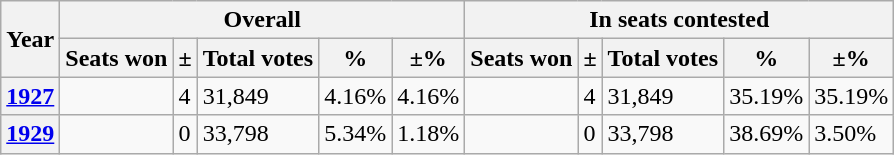<table class="wikitable">
<tr>
<th rowspan=2>Year</th>
<th colspan=5>Overall</th>
<th colspan=5>In seats contested</th>
</tr>
<tr>
<th>Seats won</th>
<th>±</th>
<th>Total votes</th>
<th>%</th>
<th>±%</th>
<th>Seats won</th>
<th>±</th>
<th>Total votes</th>
<th>%</th>
<th>±%</th>
</tr>
<tr>
<th align=center><a href='#'>1927</a></th>
<td></td>
<td>4</td>
<td>31,849</td>
<td>4.16%</td>
<td>4.16%</td>
<td></td>
<td>4</td>
<td>31,849</td>
<td>35.19%</td>
<td>35.19%</td>
</tr>
<tr>
<th align=center><a href='#'>1929</a></th>
<td></td>
<td>0</td>
<td>33,798</td>
<td>5.34%</td>
<td>1.18%</td>
<td></td>
<td>0</td>
<td>33,798</td>
<td>38.69%</td>
<td>3.50%</td>
</tr>
</table>
